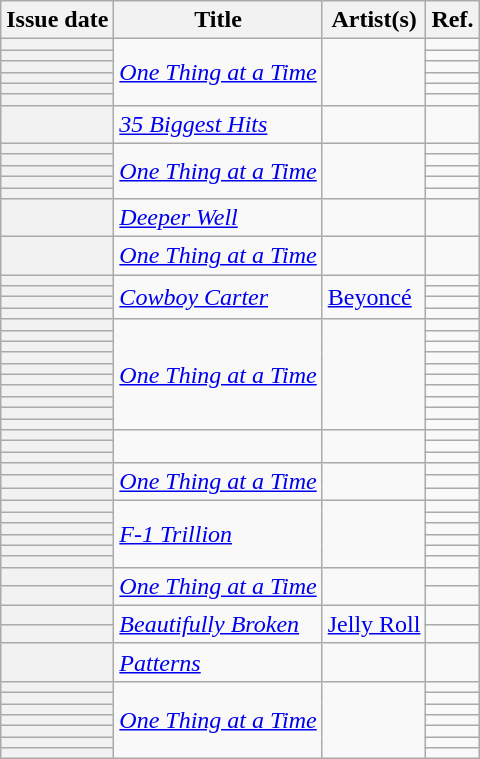<table class="wikitable sortable plainrowheaders">
<tr>
<th scope=col>Issue date</th>
<th scope=col>Title</th>
<th scope=col>Artist(s)</th>
<th scope=col class=unsortable>Ref.</th>
</tr>
<tr>
<th scope=row></th>
<td rowspan=6><em><a href='#'>One Thing at a Time</a></em></td>
<td rowspan=6></td>
<td align=center></td>
</tr>
<tr>
<th scope=row></th>
<td align=center></td>
</tr>
<tr>
<th scope=row></th>
<td align=center></td>
</tr>
<tr>
<th scope=row></th>
<td align=center></td>
</tr>
<tr>
<th scope=row></th>
<td align=center></td>
</tr>
<tr>
<th scope=row></th>
<td align=center></td>
</tr>
<tr>
<th scope=row></th>
<td><em><a href='#'>35 Biggest Hits</a></em></td>
<td></td>
<td align=center></td>
</tr>
<tr>
<th scope=row></th>
<td rowspan=5><em><a href='#'>One Thing at a Time</a></em></td>
<td rowspan=5></td>
<td align=center></td>
</tr>
<tr>
<th scope=row></th>
<td align=center></td>
</tr>
<tr>
<th scope=row></th>
<td align=center></td>
</tr>
<tr>
<th scope=row></th>
<td align=center></td>
</tr>
<tr>
<th scope=row></th>
<td align=center></td>
</tr>
<tr>
<th scope=row></th>
<td><em><a href='#'>Deeper Well</a></em></td>
<td></td>
<td align=center></td>
</tr>
<tr>
<th scope=row></th>
<td rowspan=1><em><a href='#'>One Thing at a Time</a></em></td>
<td rowspan=1></td>
<td align=center></td>
</tr>
<tr>
<th scope=row></th>
<td rowspan=4><em><a href='#'>Cowboy Carter</a></em></td>
<td rowspan=4><a href='#'>Beyoncé</a></td>
<td align=center></td>
</tr>
<tr>
<th scope=row></th>
<td align=center></td>
</tr>
<tr>
<th scope=row></th>
<td align=center></td>
</tr>
<tr>
<th scope=row></th>
<td align=center></td>
</tr>
<tr>
<th scope=row></th>
<td rowspan=10><em><a href='#'>One Thing at a Time</a></em></td>
<td rowspan=10></td>
<td align=center></td>
</tr>
<tr>
<th scope=row></th>
<td align=center></td>
</tr>
<tr>
<th scope=row></th>
<td align=center></td>
</tr>
<tr>
<th scope=row></th>
<td align=center></td>
</tr>
<tr>
<th scope=row></th>
<td align=center></td>
</tr>
<tr>
<th scope=row></th>
<td align=center></td>
</tr>
<tr>
<th scope=row></th>
<td align=center></td>
</tr>
<tr>
<th scope=row></th>
<td align=center></td>
</tr>
<tr>
<th scope=row></th>
<td align=center></td>
</tr>
<tr>
<th scope=row></th>
<td align=center></td>
</tr>
<tr>
<th scope=row></th>
<td rowspan=3><em></em></td>
<td rowspan=3></td>
<td align=center></td>
</tr>
<tr>
<th scope=row></th>
<td align=center></td>
</tr>
<tr>
<th scope=row></th>
<td align=center></td>
</tr>
<tr>
<th scope=row></th>
<td rowspan=3><em><a href='#'>One Thing at a Time</a></em></td>
<td rowspan=3></td>
<td align=center></td>
</tr>
<tr>
<th scope=row></th>
<td align=center></td>
</tr>
<tr>
<th scope=row></th>
<td align=center></td>
</tr>
<tr>
<th scope=row></th>
<td rowspan=6><em><a href='#'>F-1 Trillion</a></em></td>
<td rowspan=6></td>
<td align=center></td>
</tr>
<tr>
<th scope=row></th>
<td align=center></td>
</tr>
<tr>
<th scope=row></th>
<td align=center></td>
</tr>
<tr>
<th scope=row></th>
<td align=center></td>
</tr>
<tr>
<th scope=row></th>
<td align=center></td>
</tr>
<tr>
<th scope=row></th>
<td align=center></td>
</tr>
<tr>
<th scope=row></th>
<td rowspan=2><em><a href='#'>One Thing at a Time</a></em></td>
<td rowspan=2></td>
<td align=center></td>
</tr>
<tr>
<th scope=row></th>
<td align=center></td>
</tr>
<tr>
<th scope=row></th>
<td rowspan=2><em><a href='#'>Beautifully Broken</a></em></td>
<td rowspan=2><a href='#'>Jelly Roll</a></td>
<td align=center></td>
</tr>
<tr>
<th scope=row></th>
<td align=center></td>
</tr>
<tr>
<th scope=row></th>
<td><em><a href='#'>Patterns</a></em></td>
<td></td>
<td align=center></td>
</tr>
<tr>
<th scope=row></th>
<td rowspan=7><em><a href='#'>One Thing at a Time</a></em></td>
<td rowspan=7></td>
<td align=center></td>
</tr>
<tr>
<th scope=row></th>
<td align=center></td>
</tr>
<tr>
<th scope=row></th>
<td align=center></td>
</tr>
<tr>
<th scope=row></th>
<td align=center></td>
</tr>
<tr>
<th scope=row></th>
<td align=center></td>
</tr>
<tr>
<th scope=row></th>
<td align=center></td>
</tr>
<tr>
<th scope=row></th>
<td align=center></td>
</tr>
</table>
